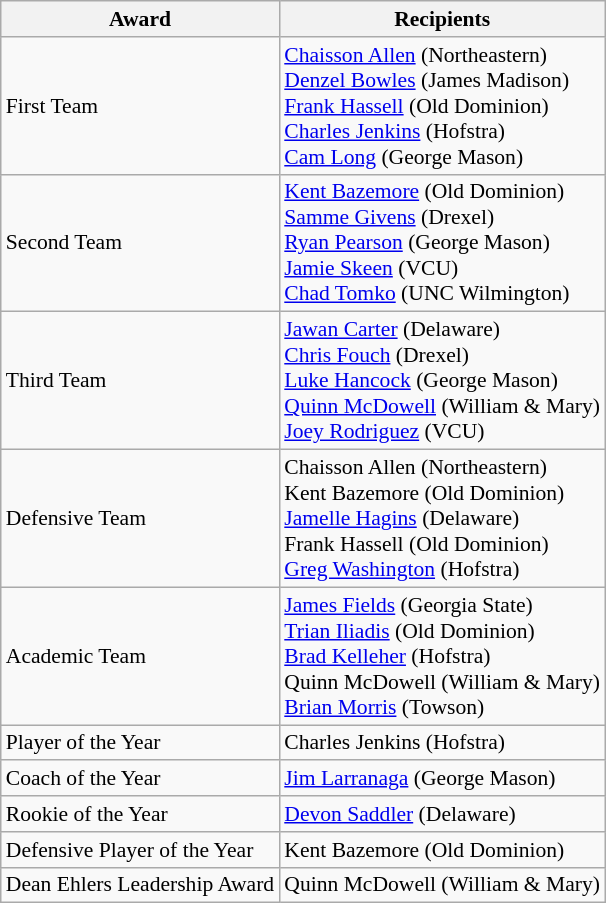<table class="wikitable" style="white-space:nowrap; font-size:90%;">
<tr>
<th>Award</th>
<th>Recipients</th>
</tr>
<tr>
<td>First Team</td>
<td><a href='#'>Chaisson Allen</a> (Northeastern)<br><a href='#'>Denzel Bowles</a> (James Madison)<br><a href='#'>Frank Hassell</a> (Old Dominion)<br><a href='#'>Charles Jenkins</a> (Hofstra)<br><a href='#'>Cam Long</a> (George Mason)</td>
</tr>
<tr>
<td>Second Team</td>
<td><a href='#'>Kent Bazemore</a> (Old Dominion)<br><a href='#'>Samme Givens</a> (Drexel)<br><a href='#'>Ryan Pearson</a> (George Mason)<br><a href='#'>Jamie Skeen</a> (VCU)<br><a href='#'>Chad Tomko</a> (UNC Wilmington)</td>
</tr>
<tr>
<td>Third Team</td>
<td><a href='#'>Jawan Carter</a> (Delaware)<br><a href='#'>Chris Fouch</a> (Drexel)<br><a href='#'>Luke Hancock</a> (George Mason)<br><a href='#'>Quinn McDowell</a> (William & Mary)<br><a href='#'>Joey Rodriguez</a> (VCU)</td>
</tr>
<tr>
<td>Defensive Team</td>
<td>Chaisson Allen (Northeastern)<br>Kent Bazemore (Old Dominion)<br><a href='#'>Jamelle Hagins</a> (Delaware)<br>Frank Hassell (Old Dominion)<br><a href='#'>Greg Washington</a> (Hofstra)</td>
</tr>
<tr>
<td>Academic Team</td>
<td><a href='#'>James Fields</a> (Georgia State)<br><a href='#'>Trian Iliadis</a> (Old Dominion)<br><a href='#'>Brad Kelleher</a> (Hofstra)<br>Quinn McDowell (William & Mary)<br><a href='#'>Brian Morris</a> (Towson)</td>
</tr>
<tr>
<td>Player of the Year</td>
<td>Charles Jenkins (Hofstra)</td>
</tr>
<tr>
<td>Coach of the Year</td>
<td><a href='#'>Jim Larranaga</a> (George Mason)</td>
</tr>
<tr>
<td>Rookie of the Year</td>
<td><a href='#'>Devon Saddler</a> (Delaware)</td>
</tr>
<tr>
<td>Defensive Player of the Year</td>
<td>Kent Bazemore (Old Dominion)</td>
</tr>
<tr>
<td>Dean Ehlers Leadership Award</td>
<td>Quinn McDowell (William & Mary)</td>
</tr>
</table>
